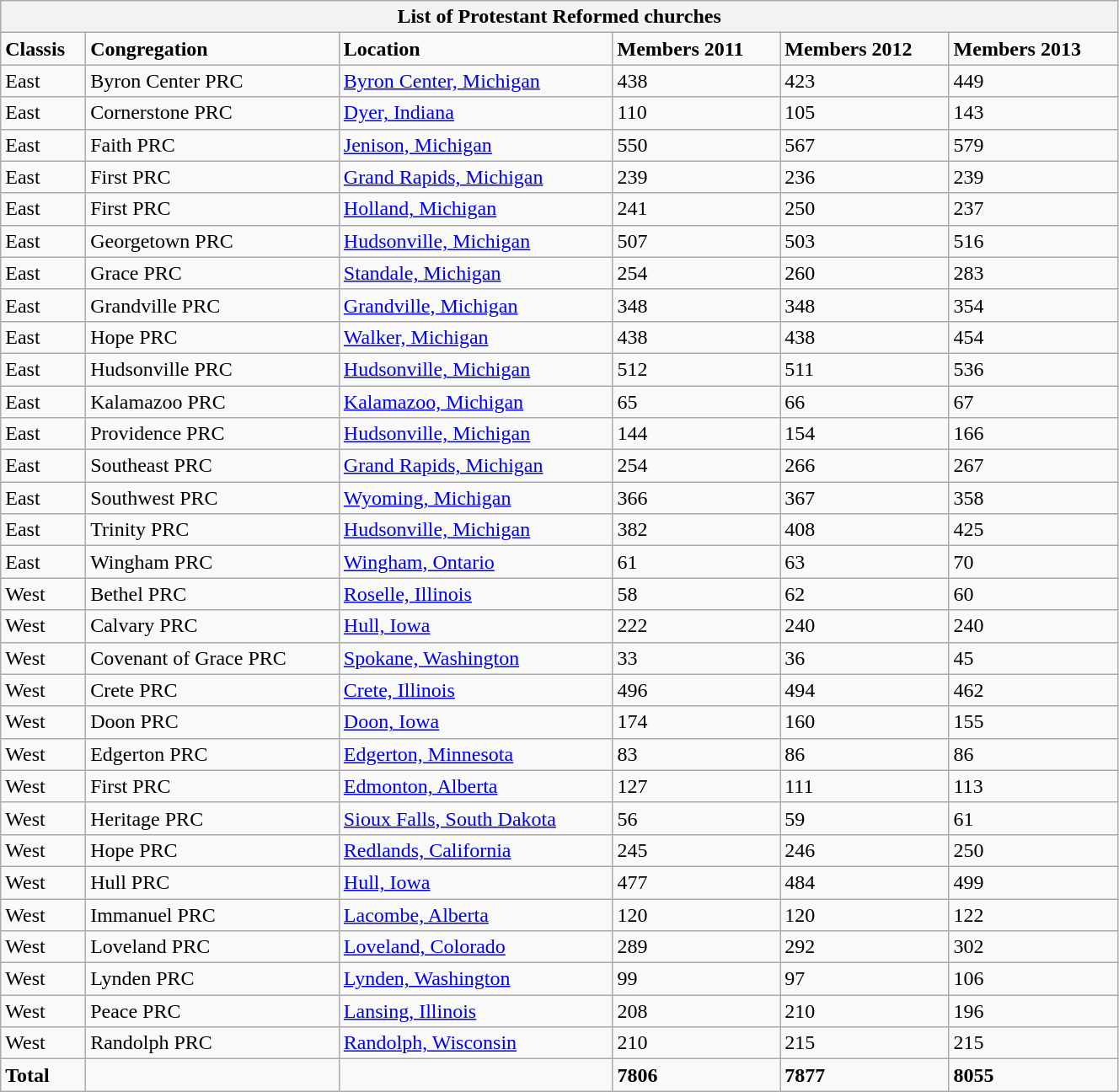<table class="wikitable collapsible collapsed" style="width:70%;">
<tr>
<th colspan="10">List of Protestant Reformed churches</th>
</tr>
<tr>
<td><strong>Classis</strong></td>
<td><strong>Congregation</strong></td>
<td><strong>Location</strong></td>
<td><strong>Members 2011</strong></td>
<td><strong>Members 2012</strong></td>
<td><strong>Members 2013</strong></td>
</tr>
<tr>
<td>East</td>
<td>Byron Center PRC</td>
<td><a href='#'>Byron Center, Michigan</a></td>
<td>438</td>
<td>423</td>
<td>449</td>
</tr>
<tr>
<td>East</td>
<td>Cornerstone PRC</td>
<td><a href='#'>Dyer, Indiana</a></td>
<td>110</td>
<td>105</td>
<td>143</td>
</tr>
<tr>
<td>East</td>
<td>Faith PRC</td>
<td><a href='#'>Jenison, Michigan</a></td>
<td>550</td>
<td>567</td>
<td>579</td>
</tr>
<tr>
<td>East</td>
<td>First PRC</td>
<td><a href='#'>Grand Rapids, Michigan</a></td>
<td>239</td>
<td>236</td>
<td>239</td>
</tr>
<tr>
<td>East</td>
<td>First PRC</td>
<td><a href='#'>Holland, Michigan</a></td>
<td>241</td>
<td>250</td>
<td>237</td>
</tr>
<tr>
<td>East</td>
<td>Georgetown PRC</td>
<td><a href='#'>Hudsonville, Michigan</a></td>
<td>507</td>
<td>503</td>
<td>516</td>
</tr>
<tr>
<td>East</td>
<td>Grace PRC</td>
<td><a href='#'>Standale, Michigan</a></td>
<td>254</td>
<td>260</td>
<td>283</td>
</tr>
<tr>
<td>East</td>
<td>Grandville PRC</td>
<td><a href='#'>Grandville, Michigan</a></td>
<td>348</td>
<td>348</td>
<td>354</td>
</tr>
<tr>
<td>East</td>
<td>Hope PRC</td>
<td><a href='#'>Walker, Michigan</a></td>
<td>438</td>
<td>438</td>
<td>454</td>
</tr>
<tr>
<td>East</td>
<td>Hudsonville PRC</td>
<td><a href='#'>Hudsonville, Michigan</a></td>
<td>512</td>
<td>511</td>
<td>536</td>
</tr>
<tr>
<td>East</td>
<td>Kalamazoo PRC</td>
<td><a href='#'>Kalamazoo, Michigan</a></td>
<td>65</td>
<td>66</td>
<td>67</td>
</tr>
<tr>
<td>East</td>
<td>Providence PRC</td>
<td><a href='#'>Hudsonville, Michigan</a></td>
<td>144</td>
<td>154</td>
<td>166</td>
</tr>
<tr>
<td>East</td>
<td>Southeast PRC</td>
<td><a href='#'>Grand Rapids, Michigan</a></td>
<td>254</td>
<td>266</td>
<td>267</td>
</tr>
<tr>
<td>East</td>
<td>Southwest PRC</td>
<td><a href='#'>Wyoming, Michigan</a></td>
<td>366</td>
<td>367</td>
<td>358</td>
</tr>
<tr>
<td>East</td>
<td>Trinity PRC</td>
<td><a href='#'>Hudsonville, Michigan</a></td>
<td>382</td>
<td>408</td>
<td>425</td>
</tr>
<tr>
<td>East</td>
<td>Wingham PRC</td>
<td><a href='#'>Wingham, Ontario</a></td>
<td>61</td>
<td>63</td>
<td>70</td>
</tr>
<tr>
<td>West</td>
<td>Bethel PRC</td>
<td><a href='#'>Roselle, Illinois</a></td>
<td>58</td>
<td>62</td>
<td>60</td>
</tr>
<tr>
<td>West</td>
<td>Calvary PRC</td>
<td><a href='#'>Hull, Iowa</a></td>
<td>222</td>
<td>240</td>
<td>240</td>
</tr>
<tr>
<td>West</td>
<td>Covenant of Grace PRC</td>
<td><a href='#'>Spokane, Washington</a></td>
<td>33</td>
<td>36</td>
<td>45</td>
</tr>
<tr>
<td>West</td>
<td>Crete PRC</td>
<td><a href='#'>Crete, Illinois</a></td>
<td>496</td>
<td>494</td>
<td>462</td>
</tr>
<tr>
<td>West</td>
<td>Doon PRC</td>
<td><a href='#'>Doon, Iowa</a></td>
<td>174</td>
<td>160</td>
<td>155</td>
</tr>
<tr>
<td>West</td>
<td>Edgerton PRC</td>
<td><a href='#'>Edgerton, Minnesota</a></td>
<td>83</td>
<td>86</td>
<td>86</td>
</tr>
<tr>
<td>West</td>
<td>First PRC</td>
<td><a href='#'>Edmonton, Alberta</a></td>
<td>127</td>
<td>111</td>
<td>113</td>
</tr>
<tr>
<td>West</td>
<td>Heritage PRC</td>
<td><a href='#'>Sioux Falls, South Dakota</a></td>
<td>56</td>
<td>59</td>
<td>61</td>
</tr>
<tr>
<td>West</td>
<td>Hope PRC</td>
<td><a href='#'>Redlands, California</a></td>
<td>245</td>
<td>246</td>
<td>250</td>
</tr>
<tr>
<td>West</td>
<td>Hull PRC</td>
<td><a href='#'>Hull, Iowa</a></td>
<td>477</td>
<td>484</td>
<td>499</td>
</tr>
<tr>
<td>West</td>
<td>Immanuel PRC</td>
<td><a href='#'>Lacombe, Alberta</a></td>
<td>120</td>
<td>120</td>
<td>122</td>
</tr>
<tr>
<td>West</td>
<td>Loveland PRC</td>
<td><a href='#'>Loveland, Colorado</a></td>
<td>289</td>
<td>292</td>
<td>302</td>
</tr>
<tr>
<td>West</td>
<td>Lynden PRC</td>
<td><a href='#'>Lynden, Washington</a></td>
<td>99</td>
<td>97</td>
<td>106</td>
</tr>
<tr>
<td>West</td>
<td>Peace PRC</td>
<td><a href='#'>Lansing, Illinois</a></td>
<td>208</td>
<td>210</td>
<td>196</td>
</tr>
<tr>
<td>West</td>
<td>Randolph PRC</td>
<td><a href='#'>Randolph, Wisconsin</a></td>
<td>210</td>
<td>215</td>
<td>215</td>
</tr>
<tr>
<td><strong>Total</strong></td>
<td></td>
<td></td>
<td><strong>7806</strong></td>
<td><strong>7877</strong></td>
<td><strong>8055</strong></td>
</tr>
</table>
